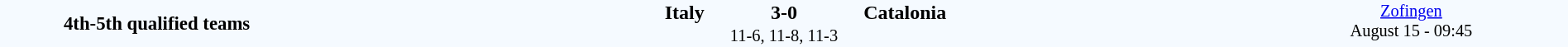<table style="width: 100%; background:#f5faff;" cellspacing="0">
<tr>
<td style=font-size:95% align=center rowspan=3 width=20%><strong>4th-5th qualified teams</strong></td>
</tr>
<tr>
<td width=25% align=right><strong>Italy</strong> </td>
<td align=center width=10%><strong>3-0</strong></td>
<td width=25%> <strong>Catalonia</strong></td>
<td width=20% style=font-size:85% rowspan=2 valign=top align=center><a href='#'>Zofingen</a><br>August 15 - 09:45</td>
</tr>
<tr style=font-size:85%>
<td colspan=3 align=center>11-6, 11-8, 11-3</td>
</tr>
</table>
